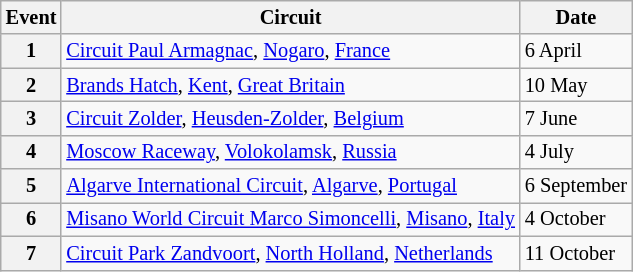<table class="wikitable" style="font-size: 85%;">
<tr>
<th>Event</th>
<th>Circuit</th>
<th>Date</th>
</tr>
<tr>
<th>1</th>
<td> <a href='#'>Circuit Paul Armagnac</a>, <a href='#'>Nogaro</a>, <a href='#'>France</a></td>
<td>6 April</td>
</tr>
<tr>
<th>2</th>
<td> <a href='#'>Brands Hatch</a>, <a href='#'>Kent</a>, <a href='#'>Great Britain</a></td>
<td>10 May</td>
</tr>
<tr>
<th>3</th>
<td> <a href='#'>Circuit Zolder</a>, <a href='#'>Heusden-Zolder</a>, <a href='#'>Belgium</a></td>
<td>7 June</td>
</tr>
<tr>
<th>4</th>
<td> <a href='#'>Moscow Raceway</a>, <a href='#'>Volokolamsk</a>, <a href='#'>Russia</a></td>
<td>4 July</td>
</tr>
<tr>
<th>5</th>
<td> <a href='#'>Algarve International Circuit</a>, <a href='#'>Algarve</a>, <a href='#'>Portugal</a></td>
<td>6 September</td>
</tr>
<tr>
<th>6</th>
<td> <a href='#'>Misano World Circuit Marco Simoncelli</a>, <a href='#'>Misano</a>, <a href='#'>Italy</a></td>
<td>4 October</td>
</tr>
<tr>
<th>7</th>
<td> <a href='#'>Circuit Park Zandvoort</a>, <a href='#'>North Holland</a>, <a href='#'>Netherlands</a></td>
<td>11 October</td>
</tr>
</table>
